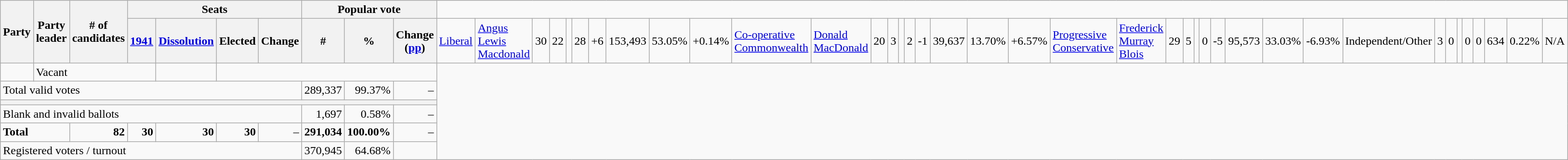<table class="wikitable">
<tr>
<th rowspan="2" colspan="2">Party</th>
<th rowspan="2">Party leader</th>
<th rowspan="2"># of<br>candidates</th>
<th colspan="4">Seats</th>
<th colspan="3">Popular vote</th>
</tr>
<tr>
<th><a href='#'>1941</a></th>
<th><span><a href='#'>Dissolution</a></span></th>
<th>Elected</th>
<th>Change</th>
<th>#</th>
<th>%</th>
<th>Change (<a href='#'>pp</a>)<br></th>
<td><a href='#'>Liberal</a></td>
<td><a href='#'>Angus Lewis Macdonald</a></td>
<td align="right">30</td>
<td align="right">22</td>
<td align="right"></td>
<td align="right">28</td>
<td align="right">+6</td>
<td align="right">153,493</td>
<td align="right">53.05%</td>
<td align="right">+0.14%<br></td>
<td><a href='#'>Co-operative Commonwealth</a></td>
<td><a href='#'>Donald MacDonald</a></td>
<td align="right">20</td>
<td align="right">3</td>
<td align="right"></td>
<td align="right">2</td>
<td align="right">-1</td>
<td align="right">39,637</td>
<td align="right">13.70%</td>
<td align="right">+6.57%<br></td>
<td><a href='#'>Progressive Conservative</a></td>
<td><a href='#'>Frederick Murray Blois</a></td>
<td align="right">29</td>
<td align="right">5</td>
<td align="right"></td>
<td align="right">0</td>
<td align="right">-5</td>
<td align="right">95,573</td>
<td align="right">33.03%</td>
<td align="right">-6.93%<br></td>
<td colspan=2>Independent/Other</td>
<td align="right">3</td>
<td align="right">0</td>
<td align="right"></td>
<td align="right">0</td>
<td align="right">0</td>
<td align="right">634</td>
<td align="right">0.22%</td>
<td align="right">N/A</td>
</tr>
<tr>
<td> </td>
<td colspan=4>Vacant</td>
<td align="right"></td>
<td colspan=5> </td>
</tr>
<tr>
<td colspan="8">Total valid votes</td>
<td align="right">289,337</td>
<td align="right">99.37%</td>
<td align="right">–</td>
</tr>
<tr>
<th colspan="11"></th>
</tr>
<tr>
<td colspan="8">Blank and invalid ballots</td>
<td align="right">1,697</td>
<td align="right">0.58%</td>
<td align="right">–</td>
</tr>
<tr>
<td colspan=3><strong>Total</strong></td>
<td align="right"><strong>82</strong></td>
<td align="right"><strong>30</strong></td>
<td align="right"><strong>30</strong></td>
<td align="right"><strong>30</strong></td>
<td align="right">–</td>
<td align="right"><strong>291,034</strong></td>
<td align="right"><strong>100.00%</strong></td>
<td align="right">–</td>
</tr>
<tr>
<td colspan="8">Registered voters / turnout</td>
<td align="right">370,945</td>
<td align="right">64.68%</td>
<td align="right"></td>
</tr>
</table>
